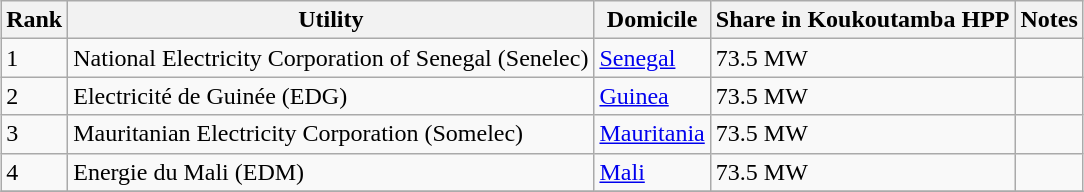<table class="wikitable sortable" style="margin: 0.5em auto">
<tr>
<th>Rank</th>
<th>Utility</th>
<th>Domicile</th>
<th>Share in Koukoutamba HPP</th>
<th>Notes</th>
</tr>
<tr>
<td>1</td>
<td>National Electricity Corporation of Senegal (Senelec)</td>
<td><a href='#'>Senegal</a></td>
<td>73.5 MW</td>
<td></td>
</tr>
<tr>
<td>2</td>
<td>Electricité de Guinée (EDG)</td>
<td><a href='#'>Guinea</a></td>
<td>73.5 MW</td>
<td></td>
</tr>
<tr>
<td>3</td>
<td>Mauritanian Electricity Corporation (Somelec)</td>
<td><a href='#'>Mauritania</a></td>
<td>73.5 MW</td>
<td></td>
</tr>
<tr>
<td>4</td>
<td>Energie du Mali (EDM)</td>
<td><a href='#'>Mali</a></td>
<td>73.5 MW</td>
<td></td>
</tr>
<tr>
</tr>
</table>
